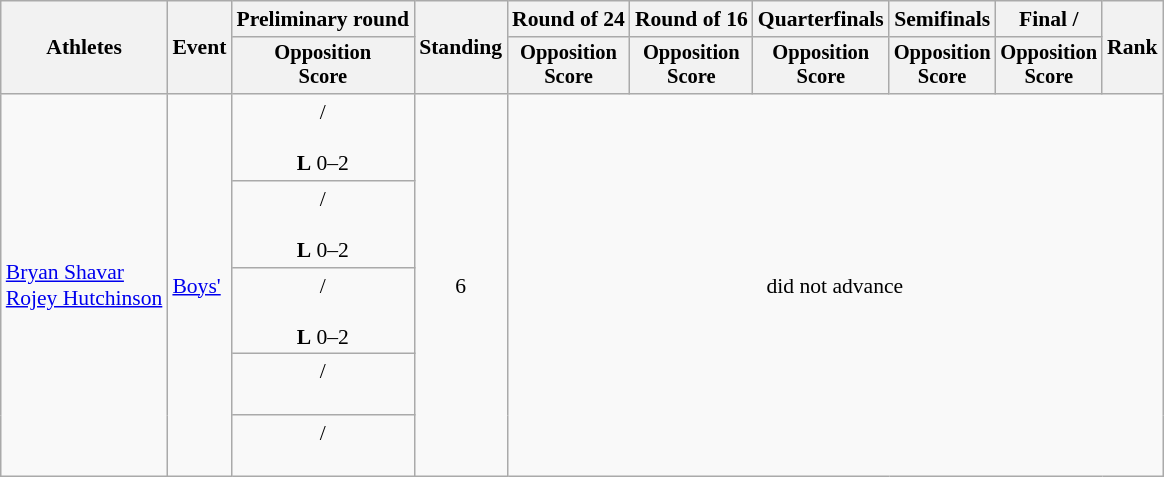<table class=wikitable style="font-size:90%">
<tr>
<th rowspan="2">Athletes</th>
<th rowspan="2">Event</th>
<th>Preliminary round</th>
<th rowspan="2">Standing</th>
<th>Round of 24</th>
<th>Round of 16</th>
<th>Quarterfinals</th>
<th>Semifinals</th>
<th>Final / </th>
<th rowspan=2>Rank</th>
</tr>
<tr style="font-size:95%">
<th>Opposition<br>Score</th>
<th>Opposition<br>Score</th>
<th>Opposition<br>Score</th>
<th>Opposition<br>Score</th>
<th>Opposition<br>Score</th>
<th>Opposition<br>Score</th>
</tr>
<tr align=center>
<td align=left rowspan=5><a href='#'>Bryan Shavar</a><br><a href='#'>Rojey Hutchinson</a></td>
<td align=left rowspan=5><a href='#'>Boys'</a></td>
<td>/<br><br><strong>L</strong> 0–2</td>
<td rowspan=5>6</td>
<td rowspan=5 colspan=6>did not advance</td>
</tr>
<tr align=center>
<td>/<br><br><strong>L</strong> 0–2</td>
</tr>
<tr align=center>
<td>/<br><br><strong>L</strong> 0–2</td>
</tr>
<tr align=center>
<td>/<br><br></td>
</tr>
<tr align=center>
<td>/<br><br></td>
</tr>
</table>
